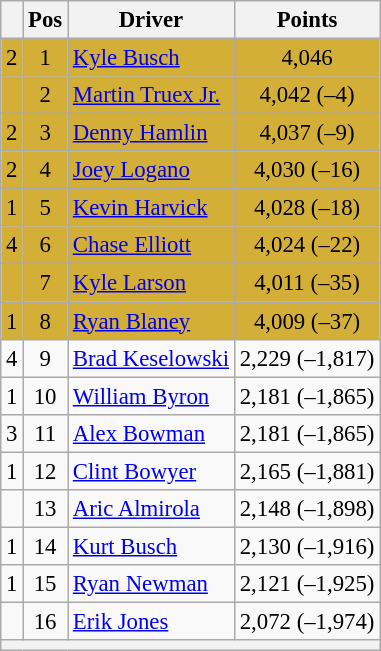<table class="wikitable" style="font-size: 95%">
<tr>
<th></th>
<th>Pos</th>
<th>Driver</th>
<th>Points</th>
</tr>
<tr style="background:#D4AF37;">
<td align="left"> 2</td>
<td style="text-align:center;">1</td>
<td><a href='#'>Kyle Busch</a></td>
<td style="text-align:center;">4,046</td>
</tr>
<tr style="background:#D4AF37;">
<td align="left"></td>
<td style="text-align:center;">2</td>
<td><a href='#'>Martin Truex Jr.</a></td>
<td style="text-align:center;">4,042 (–4)</td>
</tr>
<tr style="background:#D4AF37;">
<td align="left"> 2</td>
<td style="text-align:center;">3</td>
<td><a href='#'>Denny Hamlin</a></td>
<td style="text-align:center;">4,037 (–9)</td>
</tr>
<tr style="background:#D4AF37;">
<td align="left"> 2</td>
<td style="text-align:center;">4</td>
<td><a href='#'>Joey Logano</a></td>
<td style="text-align:center;">4,030 (–16)</td>
</tr>
<tr style="background:#D4AF37;">
<td align="left"> 1</td>
<td style="text-align:center;">5</td>
<td><a href='#'>Kevin Harvick</a></td>
<td style="text-align:center;">4,028 (–18)</td>
</tr>
<tr style="background:#D4AF37;">
<td align="left"> 4</td>
<td style="text-align:center;">6</td>
<td><a href='#'>Chase Elliott</a></td>
<td style="text-align:center;">4,024 (–22)</td>
</tr>
<tr style="background:#D4AF37;">
<td align="left"></td>
<td style="text-align:center;">7</td>
<td><a href='#'>Kyle Larson</a></td>
<td style="text-align:center;">4,011 (–35)</td>
</tr>
<tr style="background:#D4AF37;">
<td align="left"> 1</td>
<td style="text-align:center;">8</td>
<td><a href='#'>Ryan Blaney</a></td>
<td style="text-align:center;">4,009 (–37)</td>
</tr>
<tr>
<td align="left"> 4</td>
<td style="text-align:center;">9</td>
<td><a href='#'>Brad Keselowski</a></td>
<td style="text-align:center;">2,229 (–1,817)</td>
</tr>
<tr>
<td align="left"> 1</td>
<td style="text-align:center;">10</td>
<td><a href='#'>William Byron</a></td>
<td style="text-align:center;">2,181 (–1,865)</td>
</tr>
<tr>
<td align="left"> 3</td>
<td style="text-align:center;">11</td>
<td><a href='#'>Alex Bowman</a></td>
<td style="text-align:center;">2,181 (–1,865)</td>
</tr>
<tr>
<td align="left"> 1</td>
<td style="text-align:center;">12</td>
<td><a href='#'>Clint Bowyer</a></td>
<td style="text-align:center;">2,165 (–1,881)</td>
</tr>
<tr>
<td align="left"></td>
<td style="text-align:center;">13</td>
<td><a href='#'>Aric Almirola</a></td>
<td style="text-align:center;">2,148 (–1,898)</td>
</tr>
<tr>
<td align="left"> 1</td>
<td style="text-align:center;">14</td>
<td><a href='#'>Kurt Busch</a></td>
<td style="text-align:center;">2,130 (–1,916)</td>
</tr>
<tr>
<td align="left"> 1</td>
<td style="text-align:center;">15</td>
<td><a href='#'>Ryan Newman</a></td>
<td style="text-align:center;">2,121 (–1,925)</td>
</tr>
<tr>
<td align="left"></td>
<td style="text-align:center;">16</td>
<td><a href='#'>Erik Jones</a></td>
<td style="text-align:center;">2,072 (–1,974)</td>
</tr>
<tr class="sortbottom">
<th colspan="9"></th>
</tr>
</table>
